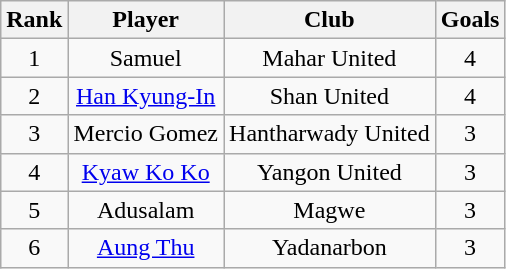<table class="wikitable sortable" style="text-align:center">
<tr>
<th>Rank</th>
<th>Player</th>
<th>Club</th>
<th>Goals</th>
</tr>
<tr>
<td>1</td>
<td>Samuel</td>
<td>Mahar United</td>
<td>4</td>
</tr>
<tr>
<td>2</td>
<td><a href='#'>Han Kyung-In</a></td>
<td>Shan United</td>
<td>4</td>
</tr>
<tr>
<td>3</td>
<td>Mercio Gomez</td>
<td>Hantharwady United</td>
<td>3</td>
</tr>
<tr>
<td>4</td>
<td><a href='#'>Kyaw Ko Ko</a></td>
<td>Yangon United</td>
<td>3</td>
</tr>
<tr>
<td>5</td>
<td>Adusalam</td>
<td>Magwe</td>
<td>3</td>
</tr>
<tr>
<td>6</td>
<td><a href='#'>Aung Thu</a></td>
<td>Yadanarbon</td>
<td>3</td>
</tr>
</table>
